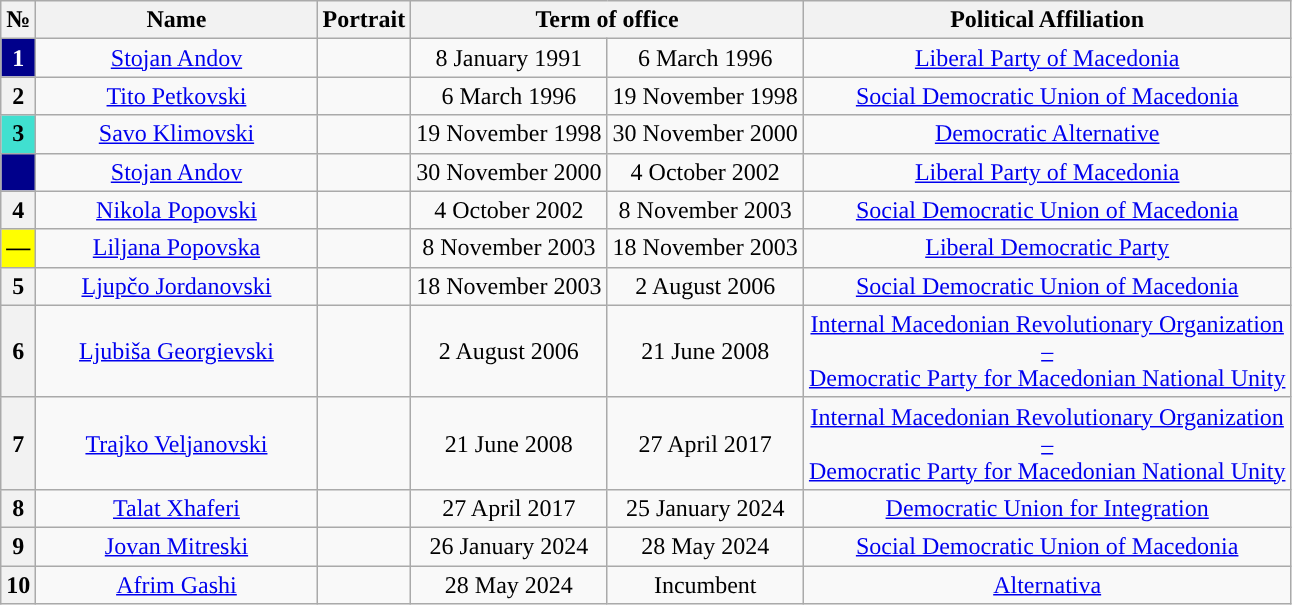<table class="wikitable" style="text-align:center">
<tr>
<th>№</th>
<th width=180>Name<br></th>
<th>Portrait</th>
<th colspan=2>Term of office</th>
<th>Political Affiliation</th>
</tr>
<tr>
<th style="background:Darkblue; color:white;">1</th>
<td><a href='#'>Stojan Andov</a><br></td>
<td></td>
<td>8 January 1991</td>
<td>6 March 1996</td>
<td><a href='#'>Liberal Party of Macedonia</a></td>
</tr>
<tr>
<th style="background:">2</th>
<td><a href='#'>Tito Petkovski</a><br></td>
<td></td>
<td>6 March 1996</td>
<td>19 November 1998</td>
<td><a href='#'>Social Democratic Union of Macedonia</a></td>
</tr>
<tr>
<th style="background:Turquoise; color:black;">3</th>
<td><a href='#'>Savo Klimovski</a><br></td>
<td></td>
<td>19 November 1998</td>
<td>30 November 2000</td>
<td><a href='#'>Democratic Alternative</a></td>
</tr>
<tr>
<th style="background:Darkblue; color:white;"></th>
<td><a href='#'>Stojan Andov</a><br></td>
<td></td>
<td>30 November 2000</td>
<td>4 October 2002</td>
<td><a href='#'>Liberal Party of Macedonia</a></td>
</tr>
<tr>
<th style="background:">4</th>
<td><a href='#'>Nikola Popovski</a><br></td>
<td></td>
<td>4 October 2002</td>
<td>8 November 2003</td>
<td><a href='#'>Social Democratic Union of Macedonia</a></td>
</tr>
<tr>
<th style="background:Yellow; color:black;">—</th>
<td><a href='#'>Liljana Popovska</a><br></td>
<td></td>
<td>8 November 2003</td>
<td>18 November 2003</td>
<td><a href='#'>Liberal Democratic Party</a></td>
</tr>
<tr>
<th style="background:">5</th>
<td><a href='#'>Ljupčo Jordanovski</a><br></td>
<td></td>
<td>18 November 2003</td>
<td>2 August 2006</td>
<td><a href='#'>Social Democratic Union of Macedonia</a></td>
</tr>
<tr>
<th style="background:">6</th>
<td><a href='#'>Ljubiša Georgievski</a><br></td>
<td></td>
<td>2 August 2006</td>
<td>21 June 2008</td>
<td><a href='#'>Internal Macedonian Revolutionary Organization<br>–<br>Democratic Party for Macedonian National Unity</a></td>
</tr>
<tr>
<th style="background:">7</th>
<td><a href='#'>Trajko Veljanovski</a><br></td>
<td></td>
<td>21 June 2008</td>
<td>27 April 2017</td>
<td><a href='#'>Internal Macedonian Revolutionary Organization<br>–<br>Democratic Party for Macedonian National Unity</a></td>
</tr>
<tr>
<th style="background:">8</th>
<td><a href='#'>Talat Xhaferi</a><br></td>
<td></td>
<td>27 April 2017</td>
<td>25 January 2024</td>
<td><a href='#'>Democratic Union for Integration</a></td>
</tr>
<tr>
<th style="background:">9</th>
<td><a href='#'>Jovan Mitreski</a><br></td>
<td></td>
<td>26 January 2024</td>
<td>28 May 2024</td>
<td><a href='#'>Social Democratic Union of Macedonia</a></td>
</tr>
<tr>
<th style="background:">10</th>
<td><a href='#'>Afrim Gashi</a><br></td>
<td></td>
<td>28 May 2024</td>
<td>Incumbent</td>
<td><a href='#'>Alternativa</a></td>
</tr>
</table>
